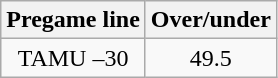<table class="wikitable">
<tr align="center">
<th style=>Pregame line</th>
<th style=>Over/under</th>
</tr>
<tr align="center">
<td>TAMU –30</td>
<td>49.5</td>
</tr>
</table>
